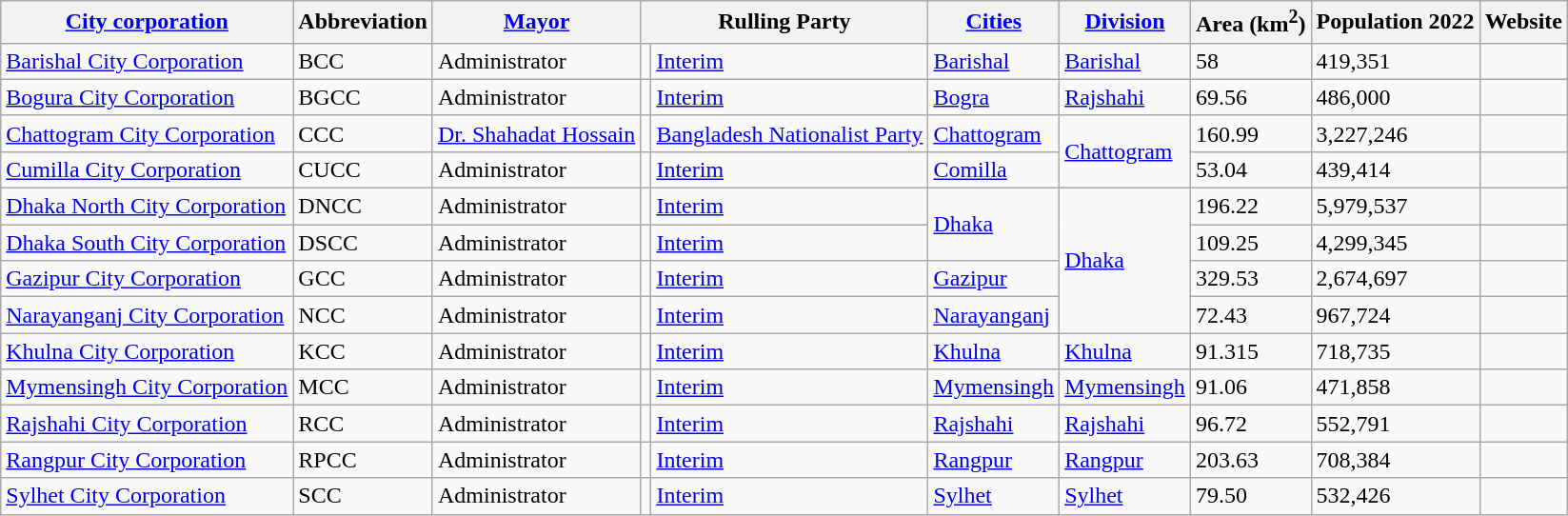<table class="wikitable">
<tr>
<th colspan="1"><a href='#'>City corporation</a></th>
<th>Abbreviation</th>
<th><a href='#'>Mayor</a></th>
<th colspan="2">Rulling Party</th>
<th><a href='#'>Cities</a></th>
<th><a href='#'>Division</a></th>
<th>Area (km<sup>2</sup>)</th>
<th>Population 2022</th>
<th>Website</th>
</tr>
<tr>
<td><a href='#'>Barishal City Corporation</a></td>
<td>BCC</td>
<td>Administrator</td>
<td></td>
<td><a href='#'>Interim</a></td>
<td><a href='#'>Barishal</a></td>
<td><a href='#'>Barishal</a></td>
<td>58</td>
<td>419,351</td>
<td></td>
</tr>
<tr>
<td><a href='#'>Bogura City Corporation</a></td>
<td>BGCC</td>
<td>Administrator</td>
<td></td>
<td><a href='#'>Interim</a></td>
<td><a href='#'>Bogra</a></td>
<td><a href='#'>Rajshahi</a></td>
<td>69.56</td>
<td>486,000</td>
<td></td>
</tr>
<tr>
<td><a href='#'>Chattogram City Corporation</a></td>
<td>CCC</td>
<td><a href='#'>Dr. Shahadat Hossain</a></td>
<td></td>
<td><a href='#'>Bangladesh Nationalist Party</a></td>
<td><a href='#'>Chattogram</a></td>
<td rowspan="2"><a href='#'>Chattogram</a></td>
<td>160.99</td>
<td>3,227,246</td>
<td></td>
</tr>
<tr>
<td><a href='#'>Cumilla City Corporation</a></td>
<td>CUCC</td>
<td>Administrator</td>
<td></td>
<td><a href='#'>Interim</a></td>
<td><a href='#'>Comilla</a></td>
<td>53.04</td>
<td>439,414</td>
<td></td>
</tr>
<tr>
<td><a href='#'>Dhaka North City Corporation</a></td>
<td>DNCC</td>
<td>Administrator</td>
<td></td>
<td><a href='#'>Interim</a></td>
<td rowspan="2"><a href='#'>Dhaka</a></td>
<td rowspan="4"><a href='#'>Dhaka</a></td>
<td>196.22</td>
<td>5,979,537</td>
<td></td>
</tr>
<tr>
<td><a href='#'>Dhaka South City Corporation</a></td>
<td>DSCC</td>
<td>Administrator</td>
<td></td>
<td><a href='#'>Interim</a></td>
<td>109.25</td>
<td>4,299,345</td>
<td></td>
</tr>
<tr>
<td><a href='#'>Gazipur City Corporation</a></td>
<td>GCC</td>
<td>Administrator</td>
<td></td>
<td><a href='#'>Interim</a></td>
<td><a href='#'>Gazipur</a></td>
<td>329.53</td>
<td>2,674,697</td>
<td></td>
</tr>
<tr>
<td><a href='#'>Narayanganj City Corporation</a></td>
<td>NCC</td>
<td>Administrator</td>
<td></td>
<td><a href='#'>Interim</a></td>
<td><a href='#'>Narayanganj</a></td>
<td>72.43</td>
<td>967,724</td>
<td></td>
</tr>
<tr>
<td><a href='#'>Khulna City Corporation</a></td>
<td>KCC</td>
<td>Administrator</td>
<td></td>
<td><a href='#'>Interim</a></td>
<td><a href='#'>Khulna</a></td>
<td><a href='#'>Khulna</a></td>
<td>91.315</td>
<td>718,735</td>
<td></td>
</tr>
<tr>
<td><a href='#'>Mymensingh City Corporation</a></td>
<td>MCC</td>
<td>Administrator</td>
<td></td>
<td><a href='#'>Interim</a></td>
<td><a href='#'>Mymensingh</a></td>
<td><a href='#'>Mymensingh</a></td>
<td>91.06</td>
<td>471,858</td>
<td></td>
</tr>
<tr>
<td><a href='#'>Rajshahi City Corporation</a></td>
<td>RCC</td>
<td>Administrator</td>
<td></td>
<td><a href='#'>Interim</a></td>
<td><a href='#'>Rajshahi</a></td>
<td><a href='#'>Rajshahi</a></td>
<td>96.72</td>
<td>552,791</td>
<td></td>
</tr>
<tr>
<td><a href='#'>Rangpur City Corporation</a></td>
<td>RPCC</td>
<td>Administrator</td>
<td></td>
<td><a href='#'>Interim</a></td>
<td><a href='#'>Rangpur</a></td>
<td><a href='#'>Rangpur</a></td>
<td>203.63</td>
<td>708,384</td>
<td></td>
</tr>
<tr>
<td><a href='#'>Sylhet City Corporation</a></td>
<td>SCC</td>
<td>Administrator</td>
<td></td>
<td><a href='#'>Interim</a></td>
<td><a href='#'>Sylhet</a></td>
<td><a href='#'>Sylhet</a></td>
<td>79.50</td>
<td>532,426</td>
<td></td>
</tr>
</table>
